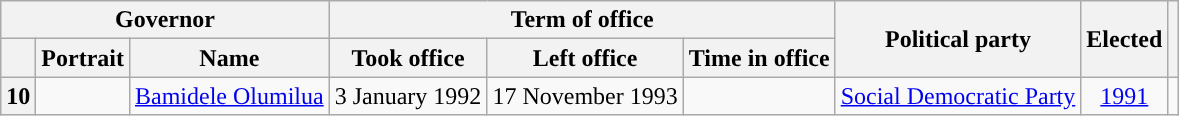<table class="wikitable" style="text-align:center">
<tr>
<th colspan=3>Governor</th>
<th colspan=3>Term of office</th>
<th rowspan=2>Political party</th>
<th rowspan=2>Elected</th>
<th rowspan=2></th>
</tr>
<tr>
<th></th>
<th>Portrait</th>
<th>Name<br></th>
<th>Took office</th>
<th>Left office</th>
<th>Time in office</th>
</tr>
<tr>
<th style="background:">10</th>
<td></td>
<td><a href='#'>Bamidele Olumilua</a><br></td>
<td>3 January 1992</td>
<td>17 November 1993</td>
<td></td>
<td><a href='#'>Social Democratic Party</a></td>
<td><a href='#'>1991</a></td>
<td></td>
</tr>
</table>
